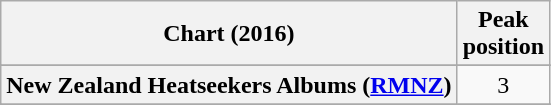<table class="wikitable sortable plainrowheaders" style="text-align:center">
<tr>
<th scope="col">Chart (2016)</th>
<th scope="col">Peak<br> position</th>
</tr>
<tr>
</tr>
<tr>
</tr>
<tr>
</tr>
<tr>
<th scope="row">New Zealand Heatseekers Albums (<a href='#'>RMNZ</a>)</th>
<td>3</td>
</tr>
<tr>
</tr>
<tr>
</tr>
<tr>
</tr>
<tr>
</tr>
<tr>
</tr>
</table>
